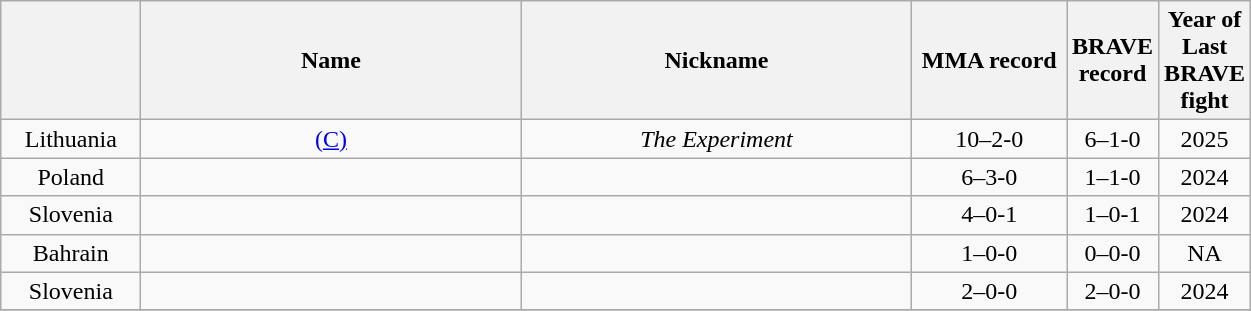<table class="wikitable sortable" width="66%" style="text-align:center;">
<tr>
<th width=12%></th>
<th width=37%>Name</th>
<th width=37%>Nickname</th>
<th width=20%>MMA record</th>
<th width=10%>BRAVE record</th>
<th width=10%>Year of Last BRAVE fight</th>
</tr>
<tr style="display:none;">
<td>!a</td>
<td>!a</td>
<td>-9999</td>
</tr>
<tr>
<td><span>Lithuania</span></td>
<td> <a href='#'>(C)</a></td>
<td><em>The Experiment</em></td>
<td>10–2-0</td>
<td>6–1-0</td>
<td>2025</td>
</tr>
<tr>
<td><span>Poland</span></td>
<td></td>
<td></td>
<td>6–3-0</td>
<td>1–1-0</td>
<td>2024</td>
</tr>
<tr>
<td><span>Slovenia</span></td>
<td></td>
<td></td>
<td>4–0-1</td>
<td>1–0-1</td>
<td>2024</td>
</tr>
<tr>
<td><span>Bahrain</span></td>
<td></td>
<td></td>
<td>1–0-0</td>
<td>0–0-0</td>
<td>NA</td>
</tr>
<tr>
<td><span>Slovenia</span></td>
<td></td>
<td></td>
<td>2–0-0</td>
<td>2–0-0</td>
<td>2024</td>
</tr>
<tr>
</tr>
</table>
